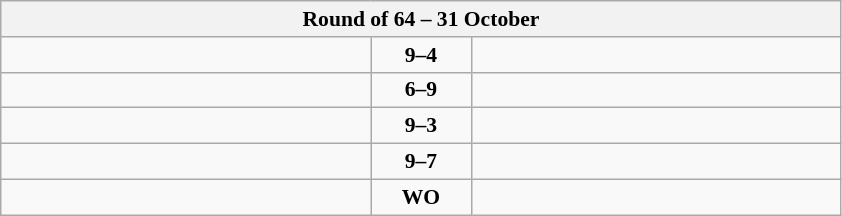<table class="wikitable" style="text-align: center; font-size:90% ">
<tr>
<th colspan=3>Round of 64 – 31 October</th>
</tr>
<tr>
<td align=left width="240"><strong></strong></td>
<td align=center width="60"><strong>9–4</strong></td>
<td align=left width="240"></td>
</tr>
<tr>
<td align=left></td>
<td align=center><strong>6–9</strong></td>
<td align=left><strong></strong></td>
</tr>
<tr>
<td align=left><strong></strong></td>
<td align=center><strong>9–3</strong></td>
<td align=left></td>
</tr>
<tr>
<td align=left><strong></strong></td>
<td align=center><strong>9–7</strong></td>
<td align=left></td>
</tr>
<tr>
<td align=left></td>
<td align=center><strong>WO</strong></td>
<td align=left><strong></strong></td>
</tr>
</table>
